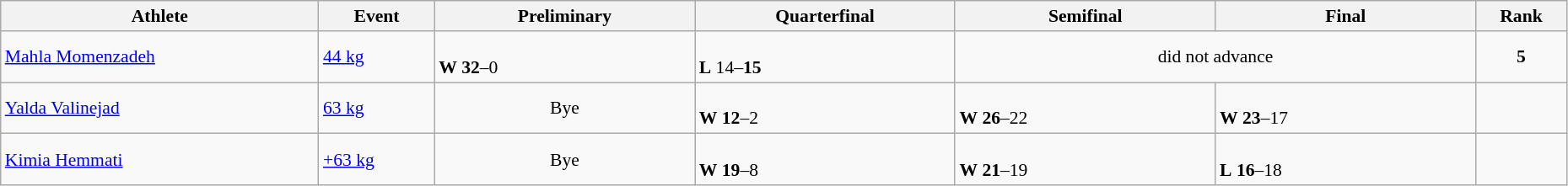<table class="wikitable" width="98%" style="text-align:left; font-size:90%">
<tr>
<th width="11%">Athlete</th>
<th width="4%">Event</th>
<th width="9%">Preliminary</th>
<th width="9%">Quarterfinal</th>
<th width="9%">Semifinal</th>
<th width="9%">Final</th>
<th width="3%">Rank</th>
</tr>
<tr>
<td><a href='#'>Mahla Momenzadeh</a></td>
<td><a href='#'>44 kg</a></td>
<td><br><strong>W</strong> <strong>32</strong>–0</td>
<td><br><strong>L</strong> 14–<strong>15</strong></td>
<td align=center colspan="2">did not advance</td>
<td align=center><strong>5</strong></td>
</tr>
<tr>
<td><a href='#'>Yalda Valinejad</a></td>
<td><a href='#'>63 kg</a></td>
<td align=center>Bye</td>
<td><br><strong>W</strong> <strong>12</strong>–2</td>
<td><br><strong>W</strong> <strong>26</strong>–22</td>
<td><br><strong>W</strong> <strong>23</strong>–17</td>
<td align=center></td>
</tr>
<tr>
<td><a href='#'>Kimia Hemmati</a></td>
<td><a href='#'>+63 kg</a></td>
<td align=center>Bye</td>
<td><br><strong>W</strong> <strong>19</strong>–8</td>
<td><br><strong>W</strong> <strong>21</strong>–19</td>
<td><br><strong>L</strong> <strong>16</strong>–18</td>
<td align=center></td>
</tr>
</table>
